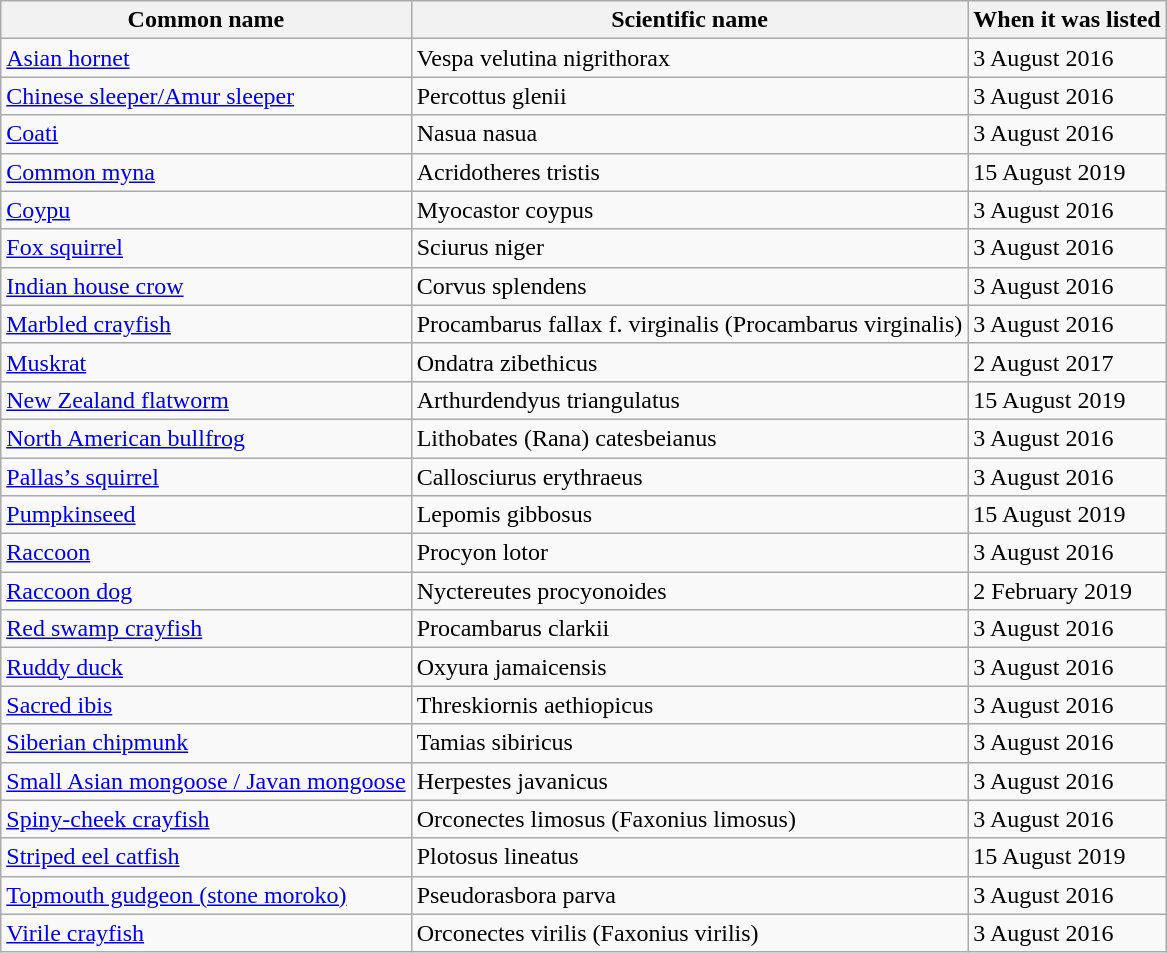<table class="wikitable">
<tr>
<th>Common name</th>
<th>Scientific name</th>
<th>When it was listed</th>
</tr>
<tr>
<td><a href='#'>Asian hornet</a></td>
<td>Vespa velutina nigrithorax</td>
<td>3 August 2016</td>
</tr>
<tr>
<td><a href='#'>Chinese sleeper/Amur sleeper</a></td>
<td>Percottus glenii</td>
<td>3 August 2016</td>
</tr>
<tr>
<td><a href='#'>Coati</a></td>
<td>Nasua nasua</td>
<td>3 August 2016</td>
</tr>
<tr>
<td><a href='#'>Common myna</a></td>
<td>Acridotheres tristis</td>
<td>15 August 2019</td>
</tr>
<tr>
<td><a href='#'>Coypu</a></td>
<td>Myocastor coypus</td>
<td>3 August 2016</td>
</tr>
<tr>
<td><a href='#'>Fox squirrel</a></td>
<td>Sciurus niger</td>
<td>3 August 2016</td>
</tr>
<tr>
<td><a href='#'>Indian house crow</a></td>
<td>Corvus splendens</td>
<td>3 August 2016</td>
</tr>
<tr>
<td><a href='#'>Marbled crayfish</a></td>
<td>Procambarus fallax f. virginalis (Procambarus virginalis)</td>
<td>3 August 2016</td>
</tr>
<tr>
<td><a href='#'>Muskrat</a></td>
<td>Ondatra zibethicus</td>
<td>2 August 2017</td>
</tr>
<tr>
<td><a href='#'>New Zealand flatworm</a></td>
<td>Arthurdendyus triangulatus</td>
<td>15 August 2019</td>
</tr>
<tr>
<td><a href='#'>North American bullfrog</a></td>
<td>Lithobates (Rana) catesbeianus</td>
<td>3 August 2016</td>
</tr>
<tr>
<td><a href='#'>Pallas’s squirrel</a></td>
<td>Callosciurus erythraeus</td>
<td>3 August 2016</td>
</tr>
<tr>
<td><a href='#'>Pumpkinseed</a></td>
<td>Lepomis gibbosus</td>
<td>15 August 2019</td>
</tr>
<tr>
<td><a href='#'>Raccoon</a></td>
<td>Procyon lotor</td>
<td>3 August 2016</td>
</tr>
<tr>
<td><a href='#'>Raccoon dog</a></td>
<td>Nyctereutes procyonoides</td>
<td>2 February 2019</td>
</tr>
<tr>
<td><a href='#'>Red swamp crayfish</a></td>
<td>Procambarus clarkii</td>
<td>3 August 2016</td>
</tr>
<tr>
<td><a href='#'>Ruddy duck</a></td>
<td>Oxyura jamaicensis</td>
<td>3 August 2016</td>
</tr>
<tr>
<td><a href='#'>Sacred ibis</a></td>
<td>Threskiornis aethiopicus</td>
<td>3 August 2016</td>
</tr>
<tr>
<td><a href='#'>Siberian chipmunk</a></td>
<td>Tamias sibiricus</td>
<td>3 August 2016</td>
</tr>
<tr>
<td><a href='#'>Small Asian mongoose / Javan mongoose</a></td>
<td>Herpestes javanicus</td>
<td>3 August 2016</td>
</tr>
<tr>
<td><a href='#'>Spiny-cheek crayfish</a></td>
<td>Orconectes limosus (Faxonius limosus)</td>
<td>3 August 2016</td>
</tr>
<tr>
<td><a href='#'>Striped eel catfish</a></td>
<td>Plotosus lineatus</td>
<td>15 August 2019</td>
</tr>
<tr>
<td><a href='#'>Topmouth gudgeon (stone moroko)</a></td>
<td>Pseudorasbora parva</td>
<td>3 August 2016</td>
</tr>
<tr>
<td><a href='#'>Virile crayfish</a></td>
<td>Orconectes virilis (Faxonius virilis)</td>
<td>3 August 2016</td>
</tr>
</table>
